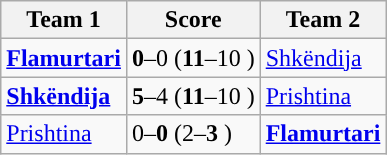<table class="wikitable floatright">
<tr>
<th>Team 1</th>
<th>Score</th>
<th>Team 2</th>
</tr>
<tr>
<td><strong> <a href='#'>Flamurtari</a></strong></td>
<td><strong>0</strong>–0 (<strong>11</strong>–10 )</td>
<td> <a href='#'>Shkëndija</a></td>
</tr>
<tr>
<td><strong> <a href='#'>Shkëndija</a></strong></td>
<td><strong>5</strong>–4 (<strong>11</strong>–10 )</td>
<td> <a href='#'>Prishtina</a></td>
</tr>
<tr>
<td> <a href='#'>Prishtina</a></td>
<td>0–<strong>0</strong> (2–<strong>3</strong> )</td>
<td><strong> <a href='#'>Flamurtari</a></strong></td>
</tr>
</table>
